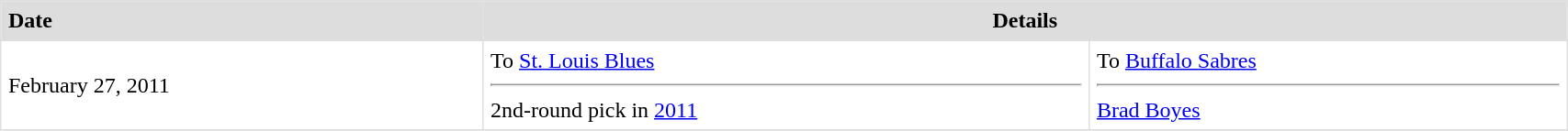<table border=1 style="border-collapse:collapse" bordercolor="#DFDFDF" cellpadding="5" width=90%>
<tr bgcolor="#dddddd">
<th style="text-align:left;">Date</th>
<th colspan="2">Details</th>
</tr>
<tr>
<td>February 27, 2011</td>
<td valign="top">To <a href='#'>St. Louis Blues</a> <hr>2nd-round pick in <a href='#'>2011</a></td>
<td valign="top">To <a href='#'>Buffalo Sabres</a> <hr><a href='#'>Brad Boyes</a></td>
</tr>
<tr>
</tr>
</table>
